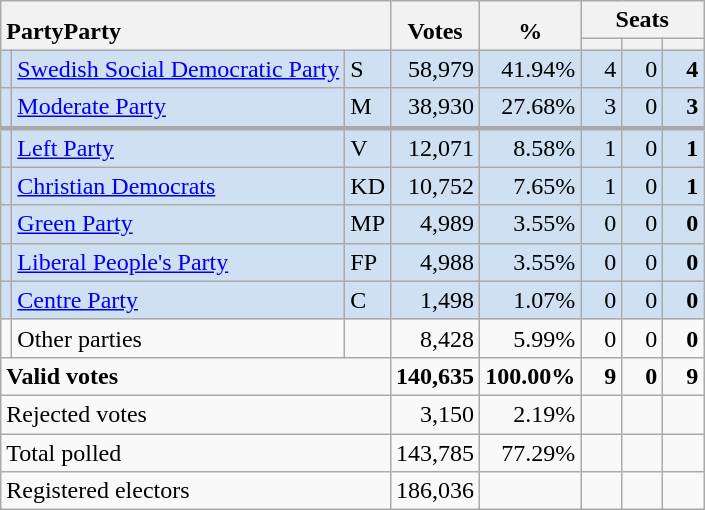<table class="wikitable" border="1" style="text-align:right;">
<tr>
<th style="text-align:left;" valign=bottom rowspan=2 colspan=3>PartyParty</th>
<th align=center valign=bottom rowspan=2 width="50">Votes</th>
<th align=center valign=bottom rowspan=2 width="50">%</th>
<th colspan=3>Seats</th>
</tr>
<tr>
<th align=center valign=bottom width="20"><small></small></th>
<th align=center valign=bottom width="20"><small><a href='#'></a></small></th>
<th align=center valign=bottom width="20"><small></small></th>
</tr>
<tr style="background:#CEE0F2;">
<td></td>
<td align=left style="white-space: nowrap;"><a href='#'>Swedish Social Democratic Party</a></td>
<td align=left>S</td>
<td>58,979</td>
<td>41.94%</td>
<td>4</td>
<td>0</td>
<td><strong>4</strong></td>
</tr>
<tr style="background:#CEE0F2;">
<td></td>
<td align=left><a href='#'>Moderate Party</a></td>
<td align=left>M</td>
<td>38,930</td>
<td>27.68%</td>
<td>3</td>
<td>0</td>
<td><strong>3</strong></td>
</tr>
<tr style="background:#CEE0F2; border-top:3px solid darkgray;">
<td></td>
<td align=left><a href='#'>Left Party</a></td>
<td align=left>V</td>
<td>12,071</td>
<td>8.58%</td>
<td>1</td>
<td>0</td>
<td><strong>1</strong></td>
</tr>
<tr style="background:#CEE0F2;">
<td></td>
<td align=left><a href='#'>Christian Democrats</a></td>
<td align=left>KD</td>
<td>10,752</td>
<td>7.65%</td>
<td>1</td>
<td>0</td>
<td><strong>1</strong></td>
</tr>
<tr style="background:#CEE0F2;">
<td></td>
<td align=left><a href='#'>Green Party</a></td>
<td align=left>MP</td>
<td>4,989</td>
<td>3.55%</td>
<td>0</td>
<td>0</td>
<td><strong>0</strong></td>
</tr>
<tr style="background:#CEE0F2;">
<td></td>
<td align=left><a href='#'>Liberal People's Party</a></td>
<td align=left>FP</td>
<td>4,988</td>
<td>3.55%</td>
<td>0</td>
<td>0</td>
<td><strong>0</strong></td>
</tr>
<tr style="background:#CEE0F2;">
<td></td>
<td align=left><a href='#'>Centre Party</a></td>
<td align=left>C</td>
<td>1,498</td>
<td>1.07%</td>
<td>0</td>
<td>0</td>
<td><strong>0</strong></td>
</tr>
<tr>
<td></td>
<td align=left>Other parties</td>
<td></td>
<td>8,428</td>
<td>5.99%</td>
<td>0</td>
<td>0</td>
<td><strong>0</strong></td>
</tr>
<tr style="font-weight:bold">
<td align=left colspan=3>Valid votes</td>
<td>140,635</td>
<td>100.00%</td>
<td>9</td>
<td>0</td>
<td>9</td>
</tr>
<tr>
<td align=left colspan=3>Rejected votes</td>
<td>3,150</td>
<td>2.19%</td>
<td></td>
<td></td>
<td></td>
</tr>
<tr>
<td align=left colspan=3>Total polled</td>
<td>143,785</td>
<td>77.29%</td>
<td></td>
<td></td>
<td></td>
</tr>
<tr>
<td align=left colspan=3>Registered electors</td>
<td>186,036</td>
<td></td>
<td></td>
<td></td>
<td></td>
</tr>
</table>
